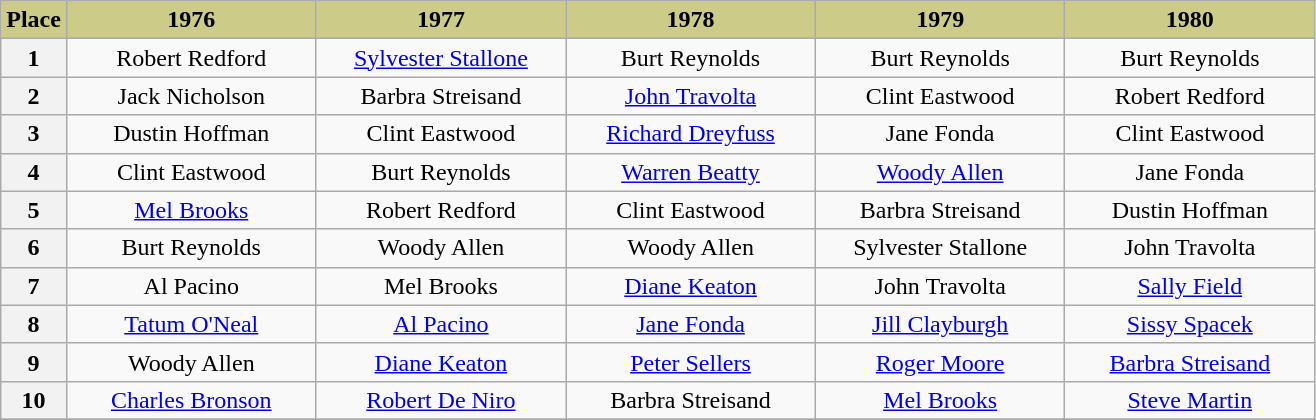<table class="wikitable" style="text-align:center">
<tr>
<th scope="col" style="background:#CC8" width="5%">Place</th>
<th scope="col" style="background:#CC8" width="19%">1976</th>
<th scope="col" style="background:#CC8" width="19%">1977</th>
<th scope="col" style="background:#CC8" width="19%">1978</th>
<th scope="col" style="background:#CC8" width="19%">1979</th>
<th scope="col" style="background:#CC8" width="19%">1980</th>
</tr>
<tr>
<th scope="row">1</th>
<td>Robert Redford</td>
<td><a href='#'>Sylvester Stallone</a></td>
<td>Burt Reynolds</td>
<td>Burt Reynolds</td>
<td>Burt Reynolds</td>
</tr>
<tr>
<th scope="row">2</th>
<td>Jack Nicholson</td>
<td>Barbra Streisand</td>
<td><a href='#'>John Travolta</a></td>
<td>Clint Eastwood</td>
<td>Robert Redford</td>
</tr>
<tr>
<th scope="row">3</th>
<td>Dustin Hoffman</td>
<td>Clint Eastwood</td>
<td><a href='#'>Richard Dreyfuss</a></td>
<td>Jane Fonda</td>
<td>Clint Eastwood</td>
</tr>
<tr>
<th scope="row">4</th>
<td>Clint Eastwood</td>
<td>Burt Reynolds</td>
<td><a href='#'>Warren Beatty</a></td>
<td><a href='#'>Woody Allen</a></td>
<td>Jane Fonda</td>
</tr>
<tr>
<th scope="row">5</th>
<td><a href='#'>Mel Brooks</a></td>
<td>Robert Redford</td>
<td>Clint Eastwood</td>
<td>Barbra Streisand</td>
<td>Dustin Hoffman</td>
</tr>
<tr>
<th scope="row">6</th>
<td>Burt Reynolds</td>
<td>Woody Allen</td>
<td>Woody Allen</td>
<td>Sylvester Stallone</td>
<td>John Travolta</td>
</tr>
<tr>
<th scope="row">7</th>
<td>Al Pacino</td>
<td>Mel Brooks</td>
<td><a href='#'>Diane Keaton</a></td>
<td>John Travolta</td>
<td><a href='#'>Sally Field</a></td>
</tr>
<tr>
<th scope="row">8</th>
<td><a href='#'>Tatum O'Neal</a></td>
<td><a href='#'>Al Pacino</a></td>
<td><a href='#'>Jane Fonda</a></td>
<td><a href='#'>Jill Clayburgh</a></td>
<td><a href='#'>Sissy Spacek</a></td>
</tr>
<tr>
<th scope="row">9</th>
<td>Woody Allen</td>
<td><a href='#'>Diane Keaton</a></td>
<td><a href='#'>Peter Sellers</a></td>
<td><a href='#'>Roger Moore</a></td>
<td><a href='#'>Barbra Streisand</a></td>
</tr>
<tr>
<th scope="row">10</th>
<td><a href='#'>Charles Bronson</a></td>
<td><a href='#'>Robert De Niro</a></td>
<td>Barbra Streisand</td>
<td><a href='#'>Mel Brooks</a></td>
<td><a href='#'>Steve Martin</a></td>
</tr>
<tr>
</tr>
</table>
